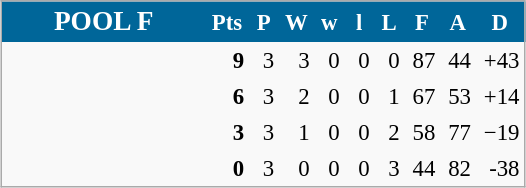<table align=center cellpadding="3" cellspacing="0" style="background: #f9f9f9; border: 1px #aaa solid; border-collapse: collapse; font-size: 95%;" width=350>
<tr bgcolor=#006699 style="color:white;">
<th width=34% style=font-size:120%><strong>POOL F</strong></th>
<th width=5%>Pts</th>
<th width=5%>P</th>
<th width=5%>W</th>
<th width=5%>w</th>
<th width=5%>l</th>
<th width=5%>L</th>
<th width=5%>F</th>
<th width=5%>A</th>
<th width=5%>D</th>
</tr>
<tr align=right>
<td align=left><strong></strong></td>
<td><strong>9</strong></td>
<td>3</td>
<td>3</td>
<td>0</td>
<td>0</td>
<td>0</td>
<td>87</td>
<td>44</td>
<td>+43</td>
</tr>
<tr align=right>
<td align=left><strong></strong></td>
<td><strong>6</strong></td>
<td>3</td>
<td>2</td>
<td>0</td>
<td>0</td>
<td>1</td>
<td>67</td>
<td>53</td>
<td>+14</td>
</tr>
<tr align=right>
<td align=left></td>
<td><strong>3</strong></td>
<td>3</td>
<td>1</td>
<td>0</td>
<td>0</td>
<td>2</td>
<td>58</td>
<td>77</td>
<td>−19</td>
</tr>
<tr align=right>
<td align=left></td>
<td><strong>0</strong></td>
<td>3</td>
<td>0</td>
<td>0</td>
<td>0</td>
<td>3</td>
<td>44</td>
<td>82</td>
<td>-38</td>
</tr>
</table>
